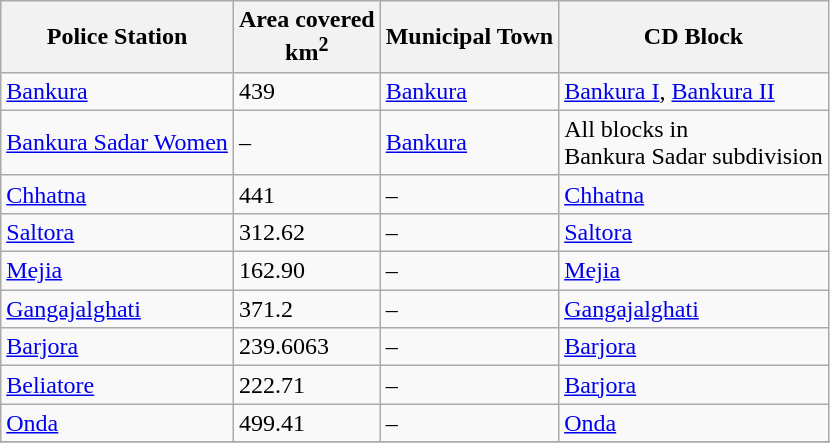<table class="wikitable sortable">
<tr>
<th>Police Station</th>
<th>Area covered<br>km<sup>2</sup></th>
<th>Municipal Town</th>
<th>CD Block</th>
</tr>
<tr>
<td><a href='#'>Bankura</a></td>
<td>439</td>
<td><a href='#'>Bankura</a></td>
<td><a href='#'>Bankura I</a>, <a href='#'>Bankura II</a></td>
</tr>
<tr>
<td><a href='#'>Bankura Sadar Women</a></td>
<td>–</td>
<td><a href='#'>Bankura</a></td>
<td>All blocks in <br>Bankura Sadar subdivision</td>
</tr>
<tr>
<td><a href='#'>Chhatna</a></td>
<td>441</td>
<td>–</td>
<td><a href='#'>Chhatna</a></td>
</tr>
<tr>
<td><a href='#'>Saltora</a></td>
<td>312.62</td>
<td>–</td>
<td><a href='#'>Saltora</a></td>
</tr>
<tr>
<td><a href='#'>Mejia</a></td>
<td>162.90</td>
<td>–</td>
<td><a href='#'>Mejia</a></td>
</tr>
<tr>
<td><a href='#'>Gangajalghati</a></td>
<td>371.2</td>
<td>–</td>
<td><a href='#'>Gangajalghati</a></td>
</tr>
<tr>
<td><a href='#'>Barjora</a></td>
<td>239.6063</td>
<td>–</td>
<td><a href='#'>Barjora</a></td>
</tr>
<tr>
<td><a href='#'>Beliatore</a></td>
<td>222.71</td>
<td>–</td>
<td><a href='#'>Barjora</a></td>
</tr>
<tr>
<td><a href='#'>Onda</a></td>
<td>499.41</td>
<td>–</td>
<td><a href='#'>Onda</a></td>
</tr>
<tr>
</tr>
</table>
